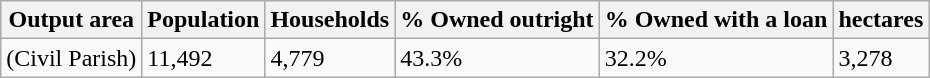<table class="wikitable">
<tr>
<th>Output area</th>
<th>Population</th>
<th>Households</th>
<th>% Owned outright</th>
<th>% Owned with a loan</th>
<th>hectares</th>
</tr>
<tr>
<td>(Civil Parish)</td>
<td>11,492</td>
<td>4,779</td>
<td>43.3%</td>
<td>32.2%</td>
<td>3,278</td>
</tr>
</table>
